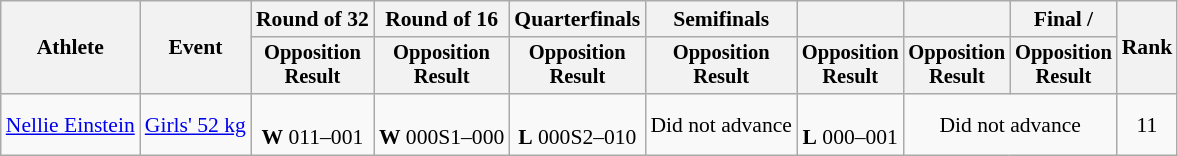<table class="wikitable" style="font-size:90%">
<tr>
<th rowspan="2">Athlete</th>
<th rowspan="2">Event</th>
<th>Round of 32</th>
<th>Round of 16</th>
<th>Quarterfinals</th>
<th>Semifinals</th>
<th></th>
<th></th>
<th>Final / </th>
<th rowspan=2>Rank</th>
</tr>
<tr style="font-size:95%">
<th>Opposition<br>Result</th>
<th>Opposition<br>Result</th>
<th>Opposition<br>Result</th>
<th>Opposition<br>Result</th>
<th>Opposition<br>Result</th>
<th>Opposition<br>Result</th>
<th>Opposition<br>Result</th>
</tr>
<tr align=center>
<td align=left><a href='#'>Nellie Einstein</a></td>
<td align=left><a href='#'>Girls' 52 kg</a></td>
<td><br><strong>W</strong> 011–001</td>
<td><br><strong>W</strong> 000S1–000</td>
<td><br><strong>L</strong> 000S2–010</td>
<td>Did not advance</td>
<td><br><strong>L</strong> 000–001</td>
<td colspan=2>Did not advance</td>
<td>11</td>
</tr>
</table>
